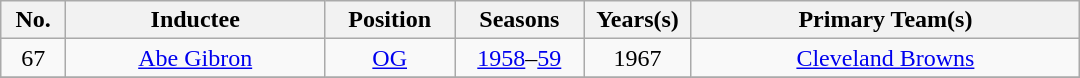<table class="wikitable sortable"  style="text-align:center; width:57%;">
<tr>
<th style="width:5%;">No.</th>
<th style="width:20%;">Inductee</th>
<th style="width:10%;">Position</th>
<th style="width:10%;">Seasons</th>
<th style="width:6%;">Years(s)</th>
<th style="width:30%;" class="unsortable">Primary Team(s)</th>
</tr>
<tr>
<td>67</td>
<td style="text-align:center;"><a href='#'>Abe Gibron</a></td>
<td><a href='#'>OG</a></td>
<td><a href='#'>1958</a>–<a href='#'>59</a></td>
<td>1967</td>
<td><a href='#'>Cleveland Browns</a></td>
</tr>
<tr>
</tr>
</table>
